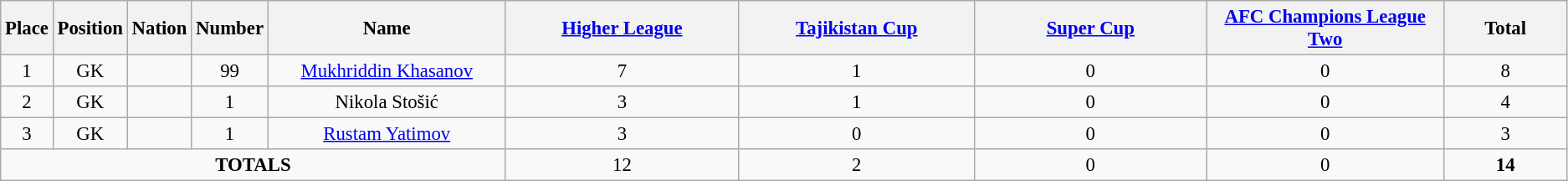<table class="wikitable" style="font-size: 95%; text-align: center;">
<tr>
<th width=20>Place</th>
<th width=20>Position</th>
<th width=20>Nation</th>
<th width=20>Number</th>
<th width=200>Name</th>
<th width=200><a href='#'>Higher League</a></th>
<th width=200><a href='#'>Tajikistan Cup</a></th>
<th width=200><a href='#'>Super Cup</a></th>
<th width=200><a href='#'>AFC Champions League Two</a></th>
<th width=100><strong>Total</strong></th>
</tr>
<tr>
<td>1</td>
<td>GK</td>
<td></td>
<td>99</td>
<td><a href='#'>Mukhriddin Khasanov</a></td>
<td>7</td>
<td>1</td>
<td>0</td>
<td>0</td>
<td>8</td>
</tr>
<tr>
<td>2</td>
<td>GK</td>
<td></td>
<td>1</td>
<td>Nikola Stošić</td>
<td>3</td>
<td>1</td>
<td>0</td>
<td>0</td>
<td>4</td>
</tr>
<tr>
<td>3</td>
<td>GK</td>
<td></td>
<td>1</td>
<td><a href='#'>Rustam Yatimov</a></td>
<td>3</td>
<td>0</td>
<td>0</td>
<td>0</td>
<td>3</td>
</tr>
<tr>
<td colspan="5"><strong>TOTALS</strong></td>
<td>12</td>
<td>2</td>
<td>0</td>
<td>0</td>
<td><strong>14</strong></td>
</tr>
</table>
